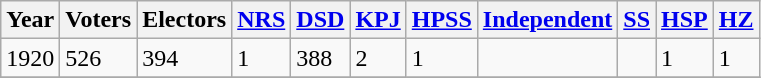<table class="wikitable sortable sticky-header">
<tr>
<th>Year</th>
<th>Voters</th>
<th>Electors</th>
<th><a href='#'>NRS</a></th>
<th><a href='#'>DSD</a></th>
<th><a href='#'>KPJ</a></th>
<th><a href='#'>HPSS</a></th>
<th><a href='#'>Independent</a></th>
<th><a href='#'>SS</a></th>
<th><a href='#'>HSP</a></th>
<th><a href='#'>HZ</a></th>
</tr>
<tr>
<td>1920</td>
<td>526</td>
<td>394</td>
<td>1</td>
<td>388</td>
<td>2</td>
<td>1</td>
<td></td>
<td></td>
<td>1</td>
<td>1</td>
</tr>
<tr>
</tr>
</table>
